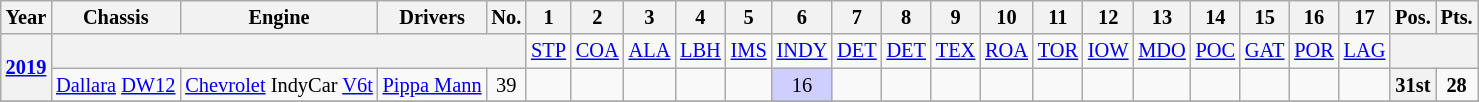<table class="wikitable" style="text-align:center; font-size:85%">
<tr>
<th>Year</th>
<th style="white-spaaace: nowrap;">Chassis</th>
<th style="white-spaaace: nowrap;">Engine</th>
<th style="white-spaaace: nowrap;">Drivers</th>
<th>No.</th>
<th>1</th>
<th>2</th>
<th>3</th>
<th>4</th>
<th>5</th>
<th>6</th>
<th>7</th>
<th>8</th>
<th>9</th>
<th>10</th>
<th>11</th>
<th>12</th>
<th>13</th>
<th>14</th>
<th>15</th>
<th>16</th>
<th>17</th>
<th>Pos.</th>
<th>Pts.</th>
</tr>
<tr>
<th rowspan=2><a href='#'>2019</a></th>
<th colspan=4></th>
<td><a href='#'>STP</a></td>
<td><a href='#'>COA</a></td>
<td><a href='#'>ALA</a></td>
<td><a href='#'>LBH</a></td>
<td><a href='#'>IMS</a></td>
<td><a href='#'>INDY</a></td>
<td><a href='#'>DET</a></td>
<td><a href='#'>DET</a></td>
<td><a href='#'>TEX</a></td>
<td><a href='#'>ROA</a></td>
<td><a href='#'>TOR</a></td>
<td><a href='#'>IOW</a></td>
<td><a href='#'>MDO</a></td>
<td><a href='#'>POC</a></td>
<td><a href='#'>GAT</a></td>
<td><a href='#'>POR</a></td>
<td><a href='#'>LAG</a></td>
<th colspan=4></th>
</tr>
<tr>
<td><a href='#'>Dallara</a> <a href='#'>DW12</a></td>
<td><a href='#'>Chevrolet</a> IndyCar <a href='#'>V6</a><a href='#'>t</a></td>
<td align="left"> <a href='#'>Pippa Mann</a></td>
<td>39</td>
<td></td>
<td></td>
<td></td>
<td></td>
<td></td>
<td style="background:#CFCFFF;">16</td>
<td></td>
<td></td>
<td></td>
<td></td>
<td></td>
<td></td>
<td></td>
<td></td>
<td></td>
<td></td>
<td></td>
<th>31st</th>
<td><strong>28</strong></td>
</tr>
<tr>
</tr>
</table>
